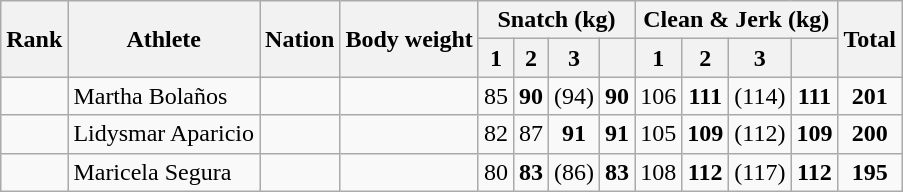<table class="sortable wikitable" style="text-align:center">
<tr>
<th rowspan="2">Rank</th>
<th rowspan="2">Athlete</th>
<th rowspan="2">Nation</th>
<th rowspan=2>Body weight</th>
<th colspan=4>Snatch (kg)</th>
<th colspan=4>Clean & Jerk (kg)</th>
<th rowspan=2>Total</th>
</tr>
<tr>
<th>1</th>
<th>2</th>
<th>3</th>
<th></th>
<th>1</th>
<th>2</th>
<th>3</th>
<th></th>
</tr>
<tr>
<td></td>
<td align="left">Martha Bolaños</td>
<td align="left"></td>
<td></td>
<td>85</td>
<td><strong>90</strong></td>
<td>(94)</td>
<td><strong>90</strong></td>
<td>106</td>
<td><strong>111</strong></td>
<td>(114)</td>
<td><strong>111</strong></td>
<td><strong>201</strong></td>
</tr>
<tr>
<td></td>
<td align="left">Lidysmar Aparicio</td>
<td align="left"></td>
<td></td>
<td>82</td>
<td>87</td>
<td><strong>91</strong></td>
<td><strong>91</strong></td>
<td>105</td>
<td><strong>109</strong></td>
<td>(112)</td>
<td><strong>109</strong></td>
<td><strong>200</strong></td>
</tr>
<tr>
<td></td>
<td align="left">Maricela Segura</td>
<td align="left"></td>
<td></td>
<td>80</td>
<td><strong>83</strong></td>
<td>(86)</td>
<td><strong>83</strong></td>
<td>108</td>
<td><strong>112</strong></td>
<td>(117)</td>
<td><strong>112</strong></td>
<td><strong>195</strong></td>
</tr>
</table>
